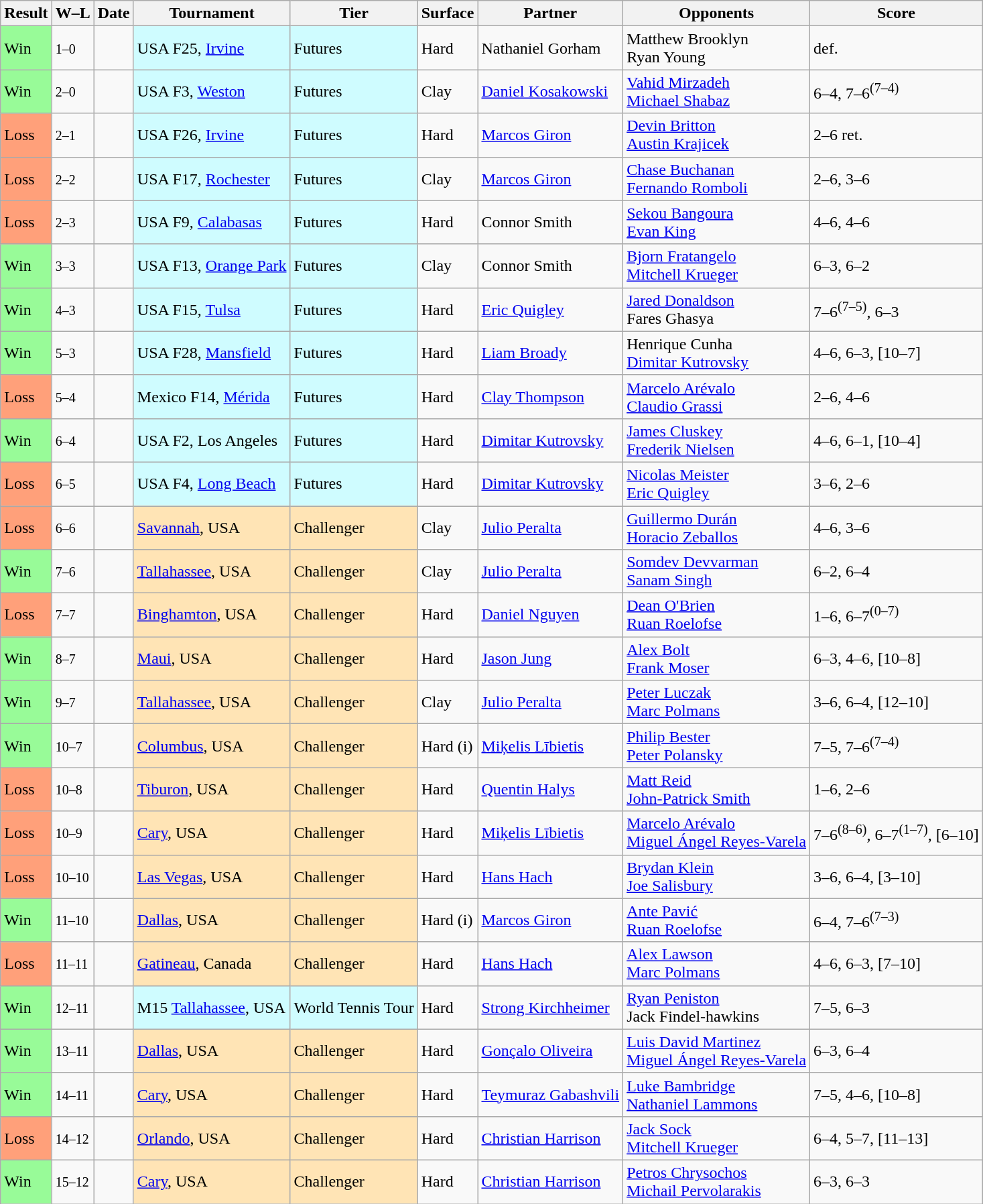<table class="sortable wikitable">
<tr>
<th>Result</th>
<th class="unsortable">W–L</th>
<th>Date</th>
<th>Tournament</th>
<th>Tier</th>
<th>Surface</th>
<th>Partner</th>
<th>Opponents</th>
<th class="unsortable">Score</th>
</tr>
<tr>
<td bgcolor=98fb98>Win</td>
<td><small>1–0</small></td>
<td></td>
<td style="background:#cffcff;">USA F25, <a href='#'>Irvine</a></td>
<td style="background:#cffcff;">Futures</td>
<td>Hard</td>
<td> Nathaniel Gorham</td>
<td> Matthew Brooklyn<br> Ryan Young</td>
<td>def.</td>
</tr>
<tr>
<td bgcolor=98fb98>Win</td>
<td><small>2–0</small></td>
<td></td>
<td style="background:#cffcff;">USA F3, <a href='#'>Weston</a></td>
<td style="background:#cffcff;">Futures</td>
<td>Clay</td>
<td> <a href='#'>Daniel Kosakowski</a></td>
<td> <a href='#'>Vahid Mirzadeh</a><br> <a href='#'>Michael Shabaz</a></td>
<td>6–4, 7–6<sup>(7–4)</sup></td>
</tr>
<tr>
<td bgcolor=FFA07A>Loss</td>
<td><small>2–1</small></td>
<td></td>
<td style="background:#cffcff;">USA F26, <a href='#'>Irvine</a></td>
<td style="background:#cffcff;">Futures</td>
<td>Hard</td>
<td> <a href='#'>Marcos Giron</a></td>
<td> <a href='#'>Devin Britton</a><br> <a href='#'>Austin Krajicek</a></td>
<td>2–6 ret.</td>
</tr>
<tr>
<td bgcolor=FFA07A>Loss</td>
<td><small>2–2</small></td>
<td></td>
<td style="background:#cffcff;">USA F17, <a href='#'>Rochester</a></td>
<td style="background:#cffcff;">Futures</td>
<td>Clay</td>
<td> <a href='#'>Marcos Giron</a></td>
<td> <a href='#'>Chase Buchanan</a><br> <a href='#'>Fernando Romboli</a></td>
<td>2–6, 3–6</td>
</tr>
<tr>
<td bgcolor=FFA07A>Loss</td>
<td><small>2–3</small></td>
<td></td>
<td style="background:#cffcff;">USA F9, <a href='#'>Calabasas</a></td>
<td style="background:#cffcff;">Futures</td>
<td>Hard</td>
<td> Connor Smith</td>
<td> <a href='#'>Sekou Bangoura</a><br> <a href='#'>Evan King</a></td>
<td>4–6, 4–6</td>
</tr>
<tr>
<td bgcolor=98fb98>Win</td>
<td><small>3–3</small></td>
<td></td>
<td style="background:#cffcff;">USA F13, <a href='#'>Orange Park</a></td>
<td style="background:#cffcff;">Futures</td>
<td>Clay</td>
<td> Connor Smith</td>
<td> <a href='#'>Bjorn Fratangelo</a><br> <a href='#'>Mitchell Krueger</a></td>
<td>6–3, 6–2</td>
</tr>
<tr>
<td bgcolor=98fb98>Win</td>
<td><small>4–3</small></td>
<td></td>
<td style="background:#cffcff;">USA F15, <a href='#'>Tulsa</a></td>
<td style="background:#cffcff;">Futures</td>
<td>Hard</td>
<td> <a href='#'>Eric Quigley</a></td>
<td> <a href='#'>Jared Donaldson</a><br> Fares Ghasya</td>
<td>7–6<sup>(7–5)</sup>, 6–3</td>
</tr>
<tr>
<td bgcolor=98fb98>Win</td>
<td><small>5–3</small></td>
<td></td>
<td style="background:#cffcff;">USA F28, <a href='#'>Mansfield</a></td>
<td style="background:#cffcff;">Futures</td>
<td>Hard</td>
<td> <a href='#'>Liam Broady</a></td>
<td> Henrique Cunha<br> <a href='#'>Dimitar Kutrovsky</a></td>
<td>4–6, 6–3, [10–7]</td>
</tr>
<tr>
<td bgcolor=FFA07A>Loss</td>
<td><small>5–4</small></td>
<td></td>
<td style="background:#cffcff;">Mexico F14, <a href='#'>Mérida</a></td>
<td style="background:#cffcff;">Futures</td>
<td>Hard</td>
<td> <a href='#'>Clay Thompson</a></td>
<td> <a href='#'>Marcelo Arévalo</a><br> <a href='#'>Claudio Grassi</a></td>
<td>2–6, 4–6</td>
</tr>
<tr>
<td bgcolor=98fb98>Win</td>
<td><small>6–4</small></td>
<td></td>
<td style="background:#cffcff;">USA F2, Los Angeles</td>
<td style="background:#cffcff;">Futures</td>
<td>Hard</td>
<td> <a href='#'>Dimitar Kutrovsky</a></td>
<td> <a href='#'>James Cluskey</a><br> <a href='#'>Frederik Nielsen</a></td>
<td>4–6, 6–1, [10–4]</td>
</tr>
<tr>
<td bgcolor=FFA07A>Loss</td>
<td><small>6–5</small></td>
<td></td>
<td style="background:#cffcff;">USA F4, <a href='#'>Long Beach</a></td>
<td style="background:#cffcff;">Futures</td>
<td>Hard</td>
<td> <a href='#'>Dimitar Kutrovsky</a></td>
<td> <a href='#'>Nicolas Meister</a><br> <a href='#'>Eric Quigley</a></td>
<td>3–6, 2–6</td>
</tr>
<tr>
<td bgcolor=FFA07A>Loss</td>
<td><small>6–6</small></td>
<td><a href='#'></a></td>
<td style="background:moccasin;"><a href='#'>Savannah</a>, USA</td>
<td style="background:moccasin;">Challenger</td>
<td>Clay</td>
<td> <a href='#'>Julio Peralta</a></td>
<td> <a href='#'>Guillermo Durán</a><br> <a href='#'>Horacio Zeballos</a></td>
<td>4–6, 3–6</td>
</tr>
<tr>
<td bgcolor=98fb98>Win</td>
<td><small>7–6</small></td>
<td><a href='#'></a></td>
<td style="background:moccasin;"><a href='#'>Tallahassee</a>, USA</td>
<td style="background:moccasin;">Challenger</td>
<td>Clay</td>
<td> <a href='#'>Julio Peralta</a></td>
<td> <a href='#'>Somdev Devvarman</a><br> <a href='#'>Sanam Singh</a></td>
<td>6–2, 6–4</td>
</tr>
<tr>
<td bgcolor=FFA07A>Loss</td>
<td><small>7–7</small></td>
<td><a href='#'></a></td>
<td style="background:moccasin;"><a href='#'>Binghamton</a>, USA</td>
<td style="background:moccasin;">Challenger</td>
<td>Hard</td>
<td> <a href='#'>Daniel Nguyen</a></td>
<td> <a href='#'>Dean O'Brien</a><br> <a href='#'>Ruan Roelofse</a></td>
<td>1–6, 6–7<sup>(0–7)</sup></td>
</tr>
<tr>
<td bgcolor=98fb98>Win</td>
<td><small>8–7</small></td>
<td><a href='#'></a></td>
<td style="background:moccasin;"><a href='#'>Maui</a>, USA</td>
<td style="background:moccasin;">Challenger</td>
<td>Hard</td>
<td> <a href='#'>Jason Jung</a></td>
<td> <a href='#'>Alex Bolt</a><br> <a href='#'>Frank Moser</a></td>
<td>6–3, 4–6, [10–8]</td>
</tr>
<tr>
<td bgcolor=98fb98>Win</td>
<td><small>9–7</small></td>
<td><a href='#'></a></td>
<td style="background:moccasin;"><a href='#'>Tallahassee</a>, USA</td>
<td style="background:moccasin;">Challenger</td>
<td>Clay</td>
<td> <a href='#'>Julio Peralta</a></td>
<td> <a href='#'>Peter Luczak</a><br> <a href='#'>Marc Polmans</a></td>
<td>3–6, 6–4, [12–10]</td>
</tr>
<tr>
<td bgcolor=98fb98>Win</td>
<td><small>10–7</small></td>
<td><a href='#'></a></td>
<td style="background:moccasin;"><a href='#'>Columbus</a>, USA</td>
<td style="background:moccasin;">Challenger</td>
<td>Hard (i)</td>
<td> <a href='#'>Miķelis Lībietis</a></td>
<td> <a href='#'>Philip Bester</a><br> <a href='#'>Peter Polansky</a></td>
<td>7–5, 7–6<sup>(7–4)</sup></td>
</tr>
<tr>
<td bgcolor=FFA07A>Loss</td>
<td><small>10–8</small></td>
<td><a href='#'></a></td>
<td style="background:moccasin;"><a href='#'>Tiburon</a>, USA</td>
<td style="background:moccasin;">Challenger</td>
<td>Hard</td>
<td> <a href='#'>Quentin Halys</a></td>
<td> <a href='#'>Matt Reid</a><br> <a href='#'>John-Patrick Smith</a></td>
<td>1–6, 2–6</td>
</tr>
<tr>
<td bgcolor=FFA07A>Loss</td>
<td><small>10–9</small></td>
<td><a href='#'></a></td>
<td style="background:moccasin;"><a href='#'>Cary</a>, USA</td>
<td style="background:moccasin;">Challenger</td>
<td>Hard</td>
<td> <a href='#'>Miķelis Lībietis</a></td>
<td> <a href='#'>Marcelo Arévalo</a><br> <a href='#'>Miguel Ángel Reyes-Varela</a></td>
<td>7–6<sup>(8–6)</sup>, 6–7<sup>(1–7)</sup>, [6–10]</td>
</tr>
<tr>
<td bgcolor=FFA07A>Loss</td>
<td><small>10–10</small></td>
<td><a href='#'></a></td>
<td style="background:moccasin;"><a href='#'>Las Vegas</a>, USA</td>
<td style="background:moccasin;">Challenger</td>
<td>Hard</td>
<td> <a href='#'>Hans Hach</a></td>
<td> <a href='#'>Brydan Klein</a><br> <a href='#'>Joe Salisbury</a></td>
<td>3–6, 6–4, [3–10]</td>
</tr>
<tr>
<td bgcolor=98FB98>Win</td>
<td><small>11–10</small></td>
<td><a href='#'></a></td>
<td style="background:moccasin;"><a href='#'>Dallas</a>, USA</td>
<td style="background:moccasin;">Challenger</td>
<td>Hard (i)</td>
<td> <a href='#'>Marcos Giron</a></td>
<td> <a href='#'>Ante Pavić</a><br> <a href='#'>Ruan Roelofse</a></td>
<td>6–4, 7–6<sup>(7–3)</sup></td>
</tr>
<tr>
<td bgcolor=FFA07A>Loss</td>
<td><small>11–11</small></td>
<td><a href='#'></a></td>
<td style="background:moccasin;"><a href='#'>Gatineau</a>, Canada</td>
<td style="background:moccasin;">Challenger</td>
<td>Hard</td>
<td> <a href='#'>Hans Hach</a></td>
<td> <a href='#'>Alex Lawson</a><br> <a href='#'>Marc Polmans</a></td>
<td>4–6, 6–3, [7–10]</td>
</tr>
<tr>
<td bgcolor=98fb98>Win</td>
<td><small>12–11</small></td>
<td></td>
<td style="background:#cffcff;">M15 <a href='#'>Tallahassee</a>, USA</td>
<td style="background:#cffcff;">World Tennis Tour</td>
<td>Hard</td>
<td> <a href='#'>Strong Kirchheimer</a></td>
<td> <a href='#'>Ryan Peniston</a><br> Jack Findel-hawkins</td>
<td>7–5, 6–3</td>
</tr>
<tr>
<td bgcolor=98FB98>Win</td>
<td><small>13–11</small></td>
<td><a href='#'></a></td>
<td style="background:moccasin;"><a href='#'>Dallas</a>, USA</td>
<td style="background:moccasin;">Challenger</td>
<td>Hard</td>
<td> <a href='#'>Gonçalo Oliveira</a></td>
<td> <a href='#'>Luis David Martinez</a><br> <a href='#'>Miguel Ángel Reyes-Varela</a></td>
<td>6–3, 6–4</td>
</tr>
<tr>
<td bgcolor=98FB98>Win</td>
<td><small>14–11</small></td>
<td><a href='#'></a></td>
<td style="background:moccasin;"><a href='#'>Cary</a>, USA</td>
<td style="background:moccasin;">Challenger</td>
<td>Hard</td>
<td> <a href='#'>Teymuraz Gabashvili</a></td>
<td> <a href='#'>Luke Bambridge</a><br> <a href='#'>Nathaniel Lammons</a></td>
<td>7–5, 4–6, [10–8]</td>
</tr>
<tr>
<td bgcolor=FFA07A>Loss</td>
<td><small>14–12</small></td>
<td><a href='#'></a></td>
<td style="background:moccasin;"><a href='#'>Orlando</a>, USA</td>
<td style="background:moccasin;">Challenger</td>
<td>Hard</td>
<td> <a href='#'>Christian Harrison</a></td>
<td> <a href='#'>Jack Sock</a><br> <a href='#'>Mitchell Krueger</a></td>
<td>6–4, 5–7, [11–13]</td>
</tr>
<tr>
<td bgcolor=98FB98>Win</td>
<td><small>15–12</small></td>
<td><a href='#'></a></td>
<td style="background:moccasin;"><a href='#'>Cary</a>, USA</td>
<td style="background:moccasin;">Challenger</td>
<td>Hard</td>
<td> <a href='#'>Christian Harrison</a></td>
<td> <a href='#'>Petros Chrysochos</a><br> <a href='#'>Michail Pervolarakis</a></td>
<td>6–3, 6–3</td>
</tr>
</table>
